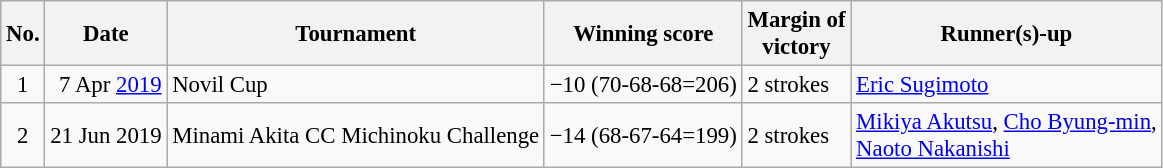<table class="wikitable" style="font-size:95%;">
<tr>
<th>No.</th>
<th>Date</th>
<th>Tournament</th>
<th>Winning score</th>
<th>Margin of<br>victory</th>
<th>Runner(s)-up</th>
</tr>
<tr>
<td align=center>1</td>
<td align=right>7 Apr <a href='#'>2019</a></td>
<td>Novil Cup</td>
<td>−10 (70-68-68=206)</td>
<td>2 strokes</td>
<td> <a href='#'>Eric Sugimoto</a></td>
</tr>
<tr>
<td align=center>2</td>
<td align=right>21 Jun 2019</td>
<td>Minami Akita CC Michinoku Challenge</td>
<td>−14 (68-67-64=199)</td>
<td>2 strokes</td>
<td> <a href='#'>Mikiya Akutsu</a>,  <a href='#'>Cho Byung-min</a>,<br> <a href='#'>Naoto Nakanishi</a></td>
</tr>
</table>
